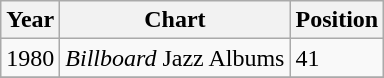<table class="wikitable">
<tr>
<th>Year</th>
<th>Chart</th>
<th>Position</th>
</tr>
<tr>
<td>1980</td>
<td><em>Billboard</em> Jazz Albums</td>
<td>41</td>
</tr>
<tr>
</tr>
</table>
